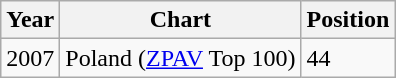<table class="wikitable">
<tr>
<th>Year</th>
<th>Chart</th>
<th>Position</th>
</tr>
<tr>
<td>2007</td>
<td>Poland (<a href='#'>ZPAV</a> Top 100)</td>
<td>44</td>
</tr>
</table>
